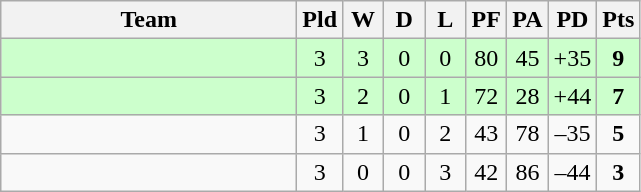<table class="wikitable" style="text-align:center;">
<tr>
<th width="190">Team</th>
<th width="20" abbr="Played">Pld</th>
<th width="20" abbr="Won">W</th>
<th width="20" abbr="Drawn">D</th>
<th width="20" abbr="Lost">L</th>
<th width="20" abbr="Points for">PF</th>
<th width="20" abbr="Points against">PA</th>
<th width="25" abbr="Points difference">PD</th>
<th width="20" abbr="Points">Pts</th>
</tr>
<tr style="background:#ccffcc">
<td align="left"></td>
<td>3</td>
<td>3</td>
<td>0</td>
<td>0</td>
<td>80</td>
<td>45</td>
<td>+35</td>
<td><strong>9</strong></td>
</tr>
<tr style="background:#ccffcc">
<td align="left"></td>
<td>3</td>
<td>2</td>
<td>0</td>
<td>1</td>
<td>72</td>
<td>28</td>
<td>+44</td>
<td><strong>7</strong></td>
</tr>
<tr>
<td align="left"></td>
<td>3</td>
<td>1</td>
<td>0</td>
<td>2</td>
<td>43</td>
<td>78</td>
<td>–35</td>
<td><strong>5</strong></td>
</tr>
<tr>
<td align="left"></td>
<td>3</td>
<td>0</td>
<td>0</td>
<td>3</td>
<td>42</td>
<td>86</td>
<td>–44</td>
<td><strong>3</strong></td>
</tr>
</table>
